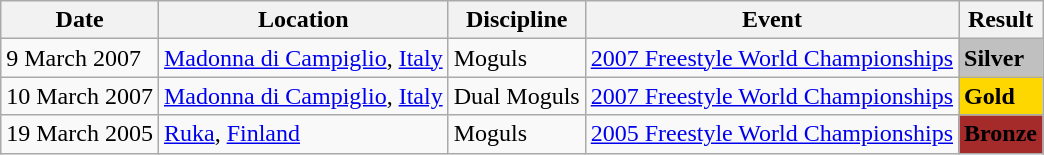<table class=wikitable>
<tr>
<th>Date</th>
<th>Location</th>
<th>Discipline</th>
<th>Event</th>
<th>Result</th>
</tr>
<tr>
<td>9 March 2007</td>
<td><a href='#'>Madonna di Campiglio</a>, <a href='#'>Italy</a></td>
<td>Moguls</td>
<td><a href='#'>2007 Freestyle World Championships</a></td>
<td style="background:Silver;"><strong>Silver</strong></td>
</tr>
<tr>
<td>10 March 2007</td>
<td><a href='#'>Madonna di Campiglio</a>, <a href='#'>Italy</a></td>
<td>Dual Moguls</td>
<td><a href='#'>2007 Freestyle World Championships</a></td>
<td style="background:Gold;"><strong>Gold</strong></td>
</tr>
<tr>
<td>19 March 2005</td>
<td><a href='#'>Ruka</a>, <a href='#'>Finland</a></td>
<td>Moguls</td>
<td><a href='#'>2005 Freestyle World Championships</a></td>
<td style="background:brown;"><strong> Bronze </strong></td>
</tr>
</table>
